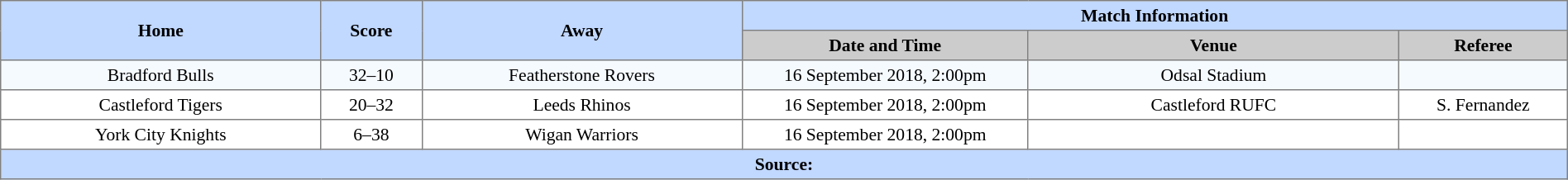<table border=1 style="border-collapse:collapse; font-size:90%; text-align:center;" cellpadding=3 cellspacing=0 width=100%>
<tr bgcolor=#C1D8FF>
<th rowspan=2 width=19%>Home</th>
<th rowspan=2 width=6%>Score</th>
<th rowspan=2 width=19%>Away</th>
<th colspan=3>Match Information</th>
</tr>
<tr bgcolor=#CCCCCC>
<th width=17%>Date and Time</th>
<th width=22%>Venue</th>
<th width=10%>Referee</th>
</tr>
<tr bgcolor=#F5FAFF>
<td> Bradford Bulls</td>
<td>32–10</td>
<td> Featherstone Rovers</td>
<td>16 September 2018, 2:00pm</td>
<td>Odsal Stadium</td>
<td></td>
</tr>
<tr>
<td> Castleford Tigers</td>
<td>20–32</td>
<td> Leeds Rhinos</td>
<td>16 September 2018, 2:00pm</td>
<td>Castleford RUFC</td>
<td>S. Fernandez</td>
</tr>
<tr>
<td> York City Knights</td>
<td>6–38</td>
<td> Wigan Warriors</td>
<td>16 September 2018, 2:00pm</td>
<td></td>
<td></td>
</tr>
<tr style="background:#c1d8ff;">
<th colspan=6>Source:</th>
</tr>
</table>
